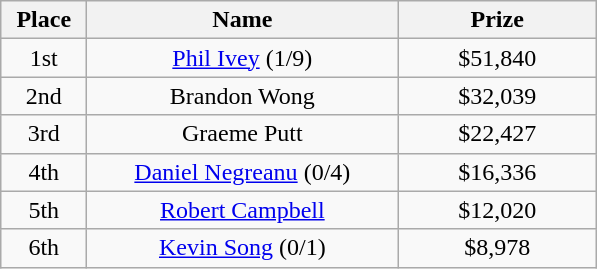<table class="wikitable">
<tr>
<th width="50">Place</th>
<th width="200">Name</th>
<th width="125">Prize</th>
</tr>
<tr>
<td align = "center">1st</td>
<td align = "center"><a href='#'>Phil Ivey</a> (1/9)</td>
<td align = "center">$51,840</td>
</tr>
<tr>
<td align = "center">2nd</td>
<td align = "center">Brandon Wong</td>
<td align = "center">$32,039</td>
</tr>
<tr>
<td align = "center">3rd</td>
<td align = "center">Graeme Putt</td>
<td align = "center">$22,427</td>
</tr>
<tr>
<td align = "center">4th</td>
<td align = "center"><a href='#'>Daniel Negreanu</a> (0/4)</td>
<td align = "center">$16,336</td>
</tr>
<tr>
<td align = "center">5th</td>
<td align = "center"><a href='#'>Robert Campbell</a></td>
<td align = "center">$12,020</td>
</tr>
<tr>
<td align = "center">6th</td>
<td align = "center"><a href='#'>Kevin Song</a> (0/1)</td>
<td align = "center">$8,978</td>
</tr>
</table>
